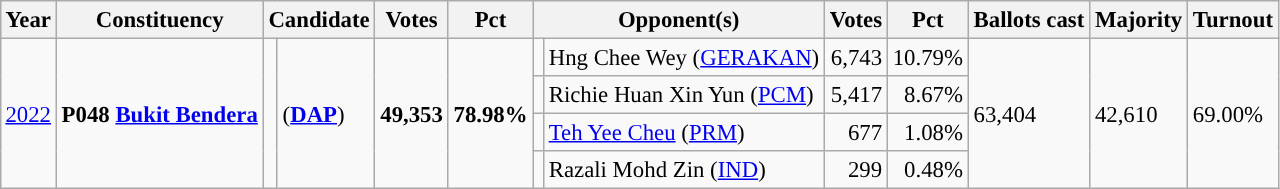<table class="wikitable" style="margin:0.5em ; font-size:95%">
<tr>
<th>Year</th>
<th>Constituency</th>
<th colspan=2>Candidate</th>
<th>Votes</th>
<th>Pct</th>
<th colspan=2>Opponent(s)</th>
<th>Votes</th>
<th>Pct</th>
<th>Ballots cast</th>
<th>Majority</th>
<th>Turnout</th>
</tr>
<tr>
<td rowspan=5><a href='#'>2022</a></td>
<td rowspan=5><strong>P048 <a href='#'>Bukit Bendera</a></strong></td>
<td rowspan=5 ></td>
<td rowspan=5> (<a href='#'><strong>DAP</strong></a>)</td>
<td rowspan=5 align=right><strong>49,353</strong></td>
<td rowspan=5><strong>78.98%</strong></td>
<td bgcolor=></td>
<td>Hng Chee Wey (<a href='#'>GERAKAN</a>)</td>
<td align=right>6,743</td>
<td>10.79%</td>
<td rowspan=5>63,404</td>
<td rowspan=5>42,610</td>
<td rowspan=5>69.00%</td>
</tr>
<tr>
<td style="background-color: "></td>
<td>Richie Huan Xin Yun (<a href='#'>PCM</a>)</td>
<td align=right>5,417</td>
<td align=right>8.67%</td>
</tr>
<tr>
<td bgcolor=></td>
<td><a href='#'>Teh Yee Cheu</a> (<a href='#'>PRM</a>)</td>
<td align=right>677</td>
<td align=right>1.08%</td>
</tr>
<tr>
<td></td>
<td>Razali Mohd Zin (<a href='#'>IND</a>)</td>
<td align=right>299</td>
<td align=right>0.48%</td>
</tr>
</table>
